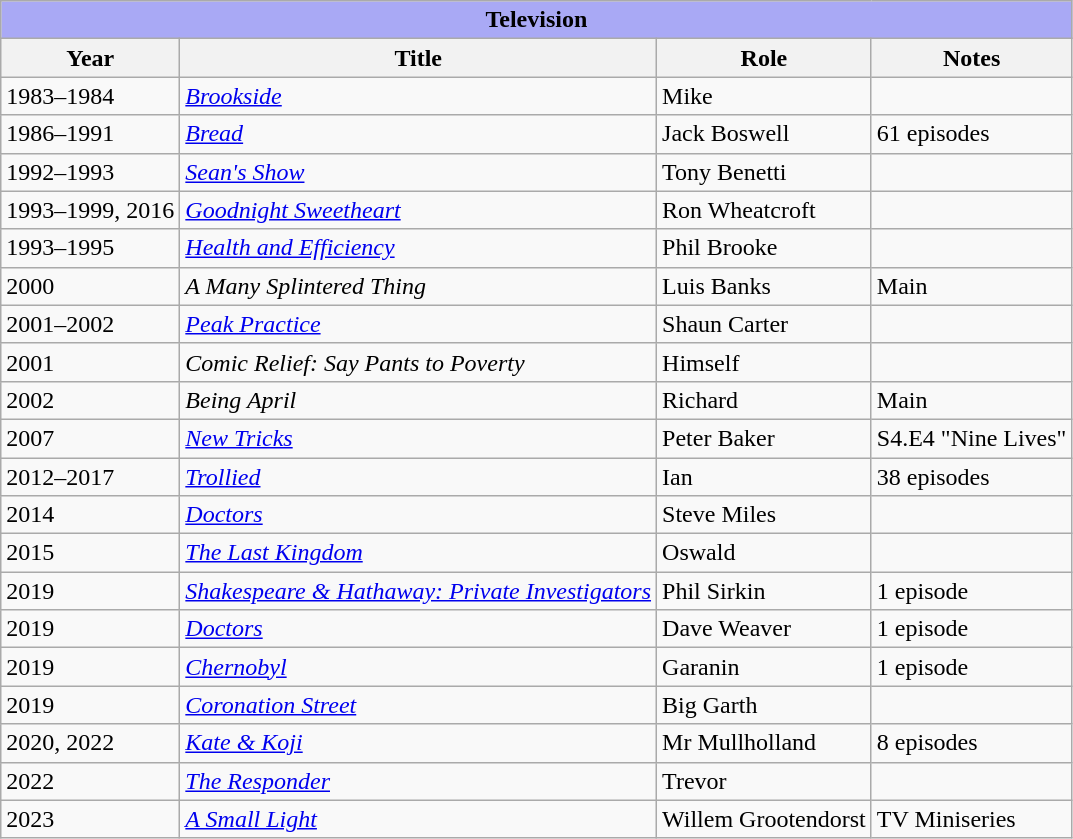<table class="wikitable sortable">
<tr>
<th colspan=4 style="background:#A9A9F5;">Television</th>
</tr>
<tr>
<th>Year</th>
<th>Title</th>
<th>Role</th>
<th>Notes</th>
</tr>
<tr>
<td>1983–1984</td>
<td><em><a href='#'>Brookside</a></em></td>
<td>Mike</td>
<td></td>
</tr>
<tr>
<td>1986–1991</td>
<td><em><a href='#'>Bread</a></em></td>
<td>Jack Boswell</td>
<td>61 episodes</td>
</tr>
<tr>
<td>1992–1993</td>
<td><em><a href='#'>Sean's Show</a></em></td>
<td>Tony Benetti</td>
<td></td>
</tr>
<tr>
<td>1993–1999, 2016</td>
<td><em><a href='#'>Goodnight Sweetheart</a></em></td>
<td>Ron Wheatcroft</td>
<td></td>
</tr>
<tr>
<td>1993–1995</td>
<td><em><a href='#'>Health and Efficiency</a></em></td>
<td>Phil Brooke</td>
<td></td>
</tr>
<tr>
<td>2000</td>
<td><em>A Many Splintered Thing</em></td>
<td>Luis Banks</td>
<td>Main</td>
</tr>
<tr>
<td>2001–2002</td>
<td><em><a href='#'>Peak Practice</a></em></td>
<td>Shaun Carter</td>
<td></td>
</tr>
<tr>
<td>2001</td>
<td><em>Comic Relief: Say Pants to Poverty</em></td>
<td>Himself</td>
<td></td>
</tr>
<tr>
<td>2002</td>
<td><em>Being April</em></td>
<td>Richard</td>
<td>Main</td>
</tr>
<tr>
<td>2007</td>
<td><em><a href='#'>New Tricks</a></em></td>
<td>Peter Baker</td>
<td>S4.E4 "Nine Lives"</td>
</tr>
<tr>
<td>2012–2017</td>
<td><em><a href='#'>Trollied</a></em></td>
<td>Ian</td>
<td>38 episodes</td>
</tr>
<tr>
<td>2014</td>
<td><em><a href='#'>Doctors</a></em></td>
<td>Steve Miles</td>
<td></td>
</tr>
<tr>
<td>2015</td>
<td><em><a href='#'>The Last Kingdom</a></em></td>
<td>Oswald</td>
<td></td>
</tr>
<tr>
<td>2019</td>
<td><em><a href='#'>Shakespeare & Hathaway: Private Investigators</a></em></td>
<td>Phil Sirkin</td>
<td>1 episode</td>
</tr>
<tr>
<td>2019</td>
<td><em><a href='#'>Doctors</a></em></td>
<td>Dave Weaver</td>
<td>1 episode</td>
</tr>
<tr>
<td>2019</td>
<td><em><a href='#'>Chernobyl</a></em></td>
<td>Garanin</td>
<td>1 episode</td>
</tr>
<tr>
<td>2019</td>
<td><em><a href='#'>Coronation Street</a></em></td>
<td>Big Garth</td>
<td></td>
</tr>
<tr>
<td>2020, 2022</td>
<td><em><a href='#'>Kate & Koji</a></em></td>
<td>Mr Mullholland</td>
<td>8 episodes</td>
</tr>
<tr>
<td>2022</td>
<td><em><a href='#'>The Responder</a></em></td>
<td>Trevor</td>
<td></td>
</tr>
<tr>
<td>2023</td>
<td><em><a href='#'>A Small Light</a></em></td>
<td>Willem Grootendorst</td>
<td>TV Miniseries</td>
</tr>
</table>
